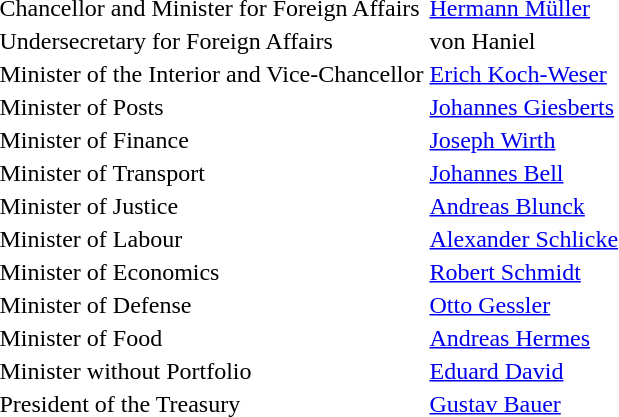<table>
<tr ---->
<td>Chancellor and Minister for Foreign Affairs<br><td><a href='#'>Hermann Müller</a></td>
</tr>
<tr ---->
<td>Undersecretary for Foreign Affairs<br><td>von Haniel</td>
</tr>
<tr ---->
<td>Minister of the Interior and Vice-Chancellor<br><td><a href='#'>Erich Koch-Weser</a></td>
</tr>
<tr ---->
<td>Minister of Posts<br><td><a href='#'>Johannes Giesberts</a></td>
</tr>
<tr ---->
<td>Minister of Finance<br><td><a href='#'>Joseph Wirth</a></td>
</tr>
<tr ---->
<td>Minister of Transport<br><td><a href='#'>Johannes Bell</a></td>
</tr>
<tr ---->
<td>Minister of Justice<br><td><a href='#'>Andreas Blunck</a></td>
</tr>
<tr ---->
<td>Minister of Labour<br><td><a href='#'>Alexander Schlicke</a></td>
</tr>
<tr ---->
<td>Minister of Economics<br><td><a href='#'>Robert Schmidt</a></td>
</tr>
<tr ---->
<td>Minister of Defense<br><td><a href='#'>Otto Gessler</a></td>
</tr>
<tr ---->
<td>Minister of Food<br><td><a href='#'>Andreas Hermes</a></td>
</tr>
<tr ---->
<td>Minister without Portfolio<br><td><a href='#'>Eduard David</a></td>
</tr>
<tr ---->
<td>President of the Treasury<br><td><a href='#'>Gustav Bauer</a></td>
</tr>
</table>
